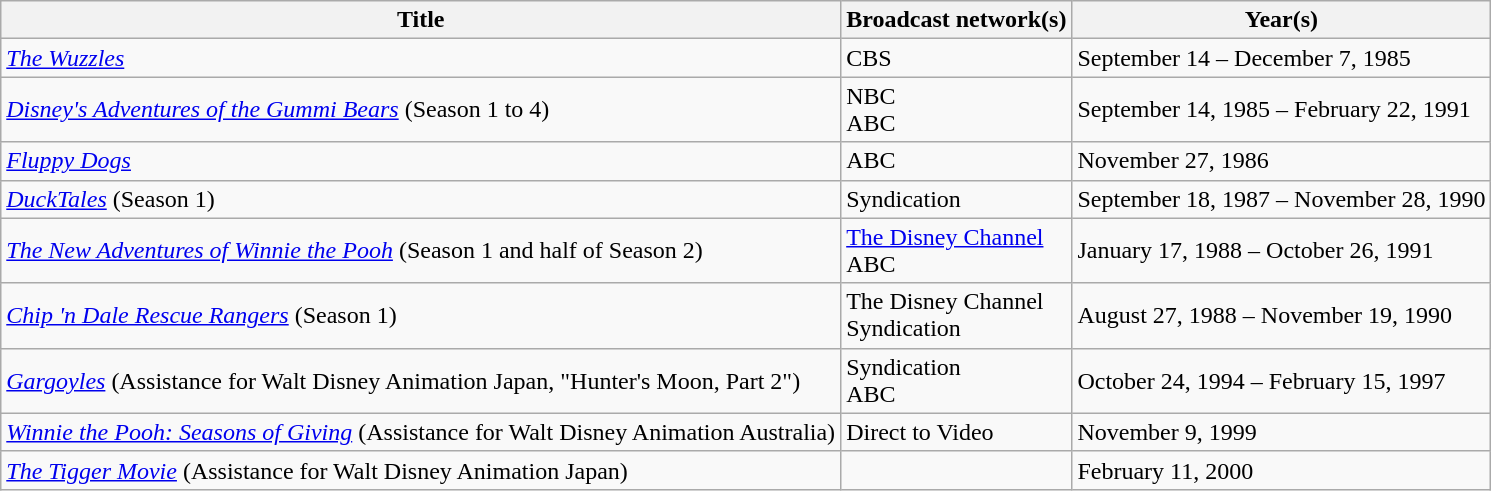<table class="wikitable sortable">
<tr>
<th>Title</th>
<th>Broadcast network(s)</th>
<th>Year(s)</th>
</tr>
<tr>
<td><em><a href='#'>The Wuzzles</a></em></td>
<td>CBS</td>
<td>September 14 – December 7, 1985</td>
</tr>
<tr>
<td><em><a href='#'>Disney's Adventures of the Gummi Bears</a></em> (Season 1 to 4)</td>
<td>NBC<br>ABC</td>
<td>September 14, 1985 – February 22, 1991</td>
</tr>
<tr>
<td><em><a href='#'>Fluppy Dogs</a></em></td>
<td>ABC</td>
<td>November 27, 1986</td>
</tr>
<tr>
<td><em><a href='#'>DuckTales</a></em> (Season 1)</td>
<td>Syndication</td>
<td>September 18, 1987 – November 28, 1990</td>
</tr>
<tr>
<td><em><a href='#'>The New Adventures of Winnie the Pooh</a></em> (Season 1 and half of Season 2)</td>
<td><a href='#'>The Disney Channel</a><br>ABC</td>
<td>January 17, 1988 – October 26, 1991</td>
</tr>
<tr>
<td><em><a href='#'>Chip 'n Dale Rescue Rangers</a></em> (Season 1)</td>
<td>The Disney Channel<br>Syndication</td>
<td>August 27, 1988 – November 19, 1990</td>
</tr>
<tr>
<td><em><a href='#'>Gargoyles</a></em> (Assistance for Walt Disney Animation Japan, "Hunter's Moon, Part 2")</td>
<td>Syndication<br>ABC</td>
<td>October 24, 1994 – February 15, 1997</td>
</tr>
<tr>
<td><em><a href='#'>Winnie the Pooh: Seasons of Giving</a></em> (Assistance for Walt Disney Animation Australia)</td>
<td>Direct to Video</td>
<td>November 9, 1999</td>
</tr>
<tr>
<td><em><a href='#'>The Tigger Movie</a></em> (Assistance for Walt Disney Animation Japan)</td>
<td></td>
<td>February 11, 2000</td>
</tr>
</table>
